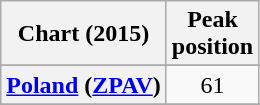<table class="wikitable plainrowheaders sortable" style="text-align:center;">
<tr>
<th scope="col">Chart (2015)</th>
<th scope="col">Peak<br>position</th>
</tr>
<tr>
</tr>
<tr>
</tr>
<tr>
<th scope="row"><a href='#'>Poland</a> (<a href='#'>ZPAV</a>)</th>
<td style="text-align:center;">61</td>
</tr>
<tr>
</tr>
<tr>
</tr>
</table>
